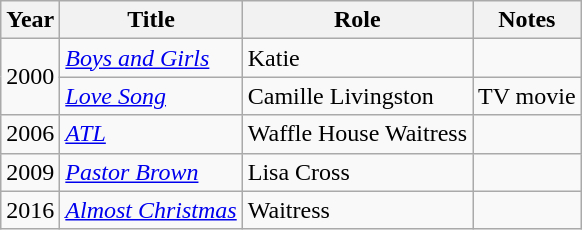<table class="wikitable plainrowheaders sortable" style="margin-right: 0;">
<tr>
<th>Year</th>
<th>Title</th>
<th>Role</th>
<th>Notes</th>
</tr>
<tr>
<td rowspan=2>2000</td>
<td><em><a href='#'>Boys and Girls</a></em></td>
<td>Katie</td>
<td></td>
</tr>
<tr>
<td><em><a href='#'>Love Song</a></em></td>
<td>Camille Livingston</td>
<td>TV movie</td>
</tr>
<tr>
<td>2006</td>
<td><em><a href='#'>ATL</a></em></td>
<td>Waffle House Waitress</td>
<td></td>
</tr>
<tr>
<td>2009</td>
<td><em><a href='#'>Pastor Brown</a></em></td>
<td>Lisa Cross</td>
<td></td>
</tr>
<tr>
<td>2016</td>
<td><em><a href='#'>Almost Christmas</a></em></td>
<td>Waitress</td>
<td></td>
</tr>
</table>
